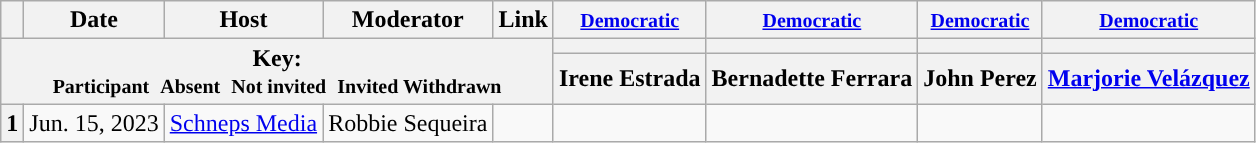<table class="wikitable" style="text-align:center;">
<tr>
<th scope="col"></th>
<th scope="col">Date</th>
<th scope="col">Host</th>
<th scope="col">Moderator</th>
<th scope="col">Link</th>
<th scope="col"><small><a href='#'>Democratic</a></small></th>
<th scope="col"><small><a href='#'>Democratic</a></small></th>
<th scope="col"><small><a href='#'>Democratic</a></small></th>
<th scope="col"><small><a href='#'>Democratic</a></small></th>
</tr>
<tr>
<th colspan="5" rowspan="2">Key:<br> <small>Participant </small>  <small>Absent </small>  <small>Not invited </small>  <small>Invited  Withdrawn</small></th>
<th scope="col" style="background:"></th>
<th scope="col" style="background:"></th>
<th scope="col" style="background:"></th>
<th scope="col" style="background:"></th>
</tr>
<tr>
<th scope="col">Irene Estrada</th>
<th scope="col">Bernadette Ferrara</th>
<th scope="col">John Perez</th>
<th scope="col"><a href='#'>Marjorie Velázquez</a></th>
</tr>
<tr>
<th>1</th>
<td style="white-space:nowrap;">Jun. 15, 2023</td>
<td style="white-space:nowrap;"><a href='#'>Schneps Media</a></td>
<td style="white-space:nowrap;">Robbie Sequeira</td>
<td style="white-space:nowrap;"></td>
<td></td>
<td></td>
<td></td>
<td></td>
</tr>
</table>
